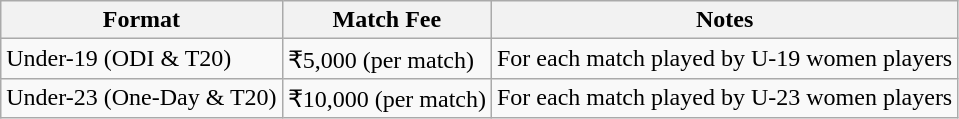<table class="wikitable">
<tr>
<th>Format</th>
<th>Match Fee</th>
<th>Notes</th>
</tr>
<tr>
<td>Under-19 (ODI & T20)</td>
<td>₹5,000 (per match)</td>
<td>For each match played by U-19 women players</td>
</tr>
<tr>
<td>Under-23 (One-Day & T20)</td>
<td>₹10,000 (per match)</td>
<td>For each match played by U-23 women players</td>
</tr>
</table>
